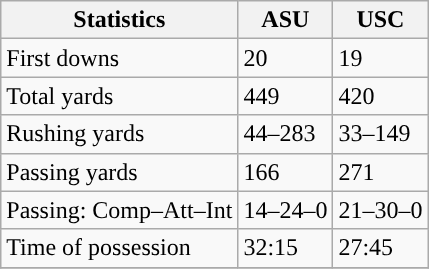<table class="wikitable" style="float: left;">
<tr>
<th>Statistics</th>
<th>ASU</th>
<th>USC</th>
</tr>
<tr>
<td>First downs</td>
<td>20</td>
<td>19</td>
</tr>
<tr>
<td>Total yards</td>
<td>449</td>
<td>420</td>
</tr>
<tr>
<td>Rushing yards</td>
<td>44–283</td>
<td>33–149</td>
</tr>
<tr>
<td>Passing yards</td>
<td>166</td>
<td>271</td>
</tr>
<tr>
<td>Passing: Comp–Att–Int</td>
<td>14–24–0</td>
<td>21–30–0</td>
</tr>
<tr>
<td>Time of possession</td>
<td>32:15</td>
<td>27:45</td>
</tr>
<tr>
</tr>
</table>
